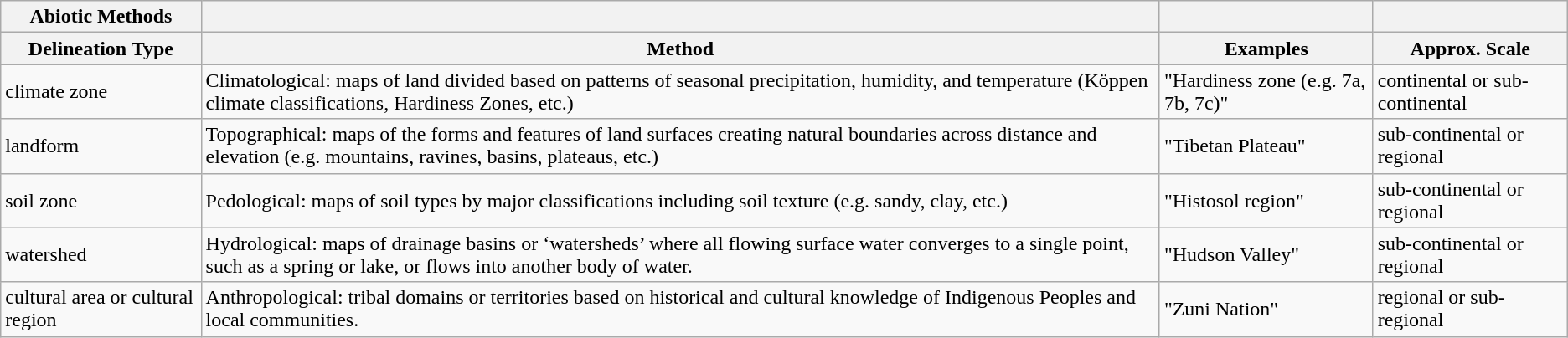<table class="wikitable">
<tr>
<th>Abiotic Methods</th>
<th></th>
<th></th>
<th></th>
</tr>
<tr>
<th>Delineation Type</th>
<th>Method</th>
<th>Examples</th>
<th>Approx. Scale</th>
</tr>
<tr>
<td>climate zone</td>
<td>Climatological: maps of land divided based on patterns of seasonal precipitation, humidity, and temperature (Köppen climate classifications, Hardiness Zones, etc.)</td>
<td>"Hardiness zone (e.g. 7a, 7b, 7c)"</td>
<td>continental or sub-continental</td>
</tr>
<tr>
<td>landform</td>
<td>Topographical: maps of the forms and features of land surfaces creating natural boundaries across distance and elevation (e.g. mountains, ravines, basins, plateaus, etc.)</td>
<td>"Tibetan Plateau"</td>
<td>sub-continental or regional</td>
</tr>
<tr>
<td>soil zone</td>
<td>Pedological: maps of soil types by major classifications including soil texture (e.g. sandy, clay, etc.)</td>
<td>"Histosol region"</td>
<td>sub-continental or regional</td>
</tr>
<tr>
<td>watershed</td>
<td>Hydrological: maps of drainage basins or ‘watersheds’ where all flowing surface water converges to a single point, such as a spring or lake, or flows into another body of water.</td>
<td>"Hudson Valley"</td>
<td>sub-continental or regional</td>
</tr>
<tr>
<td>cultural area or cultural region</td>
<td>Anthropological: tribal domains or territories based on historical and cultural knowledge of Indigenous Peoples and local communities.</td>
<td>"Zuni Nation"</td>
<td>regional or sub-regional</td>
</tr>
</table>
